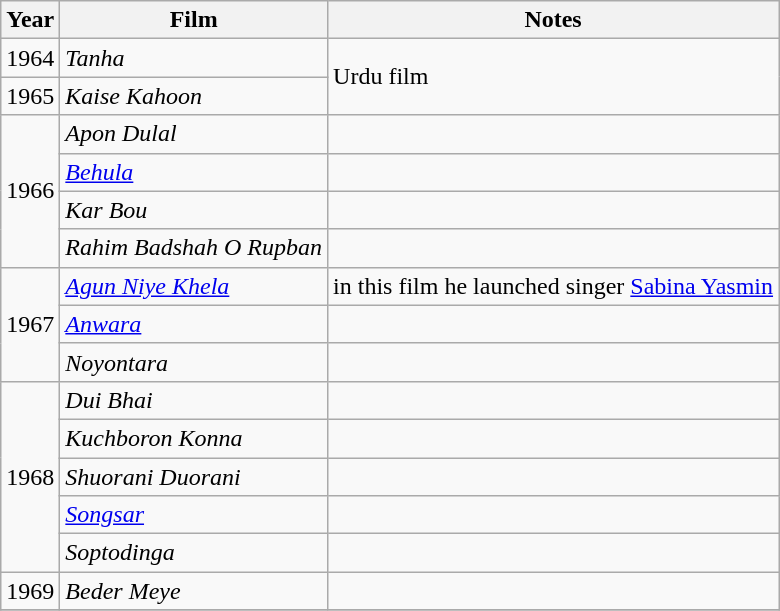<table class="wikitable sortable">
<tr>
<th>Year</th>
<th>Film</th>
<th>Notes</th>
</tr>
<tr>
<td rowspan=1>1964</td>
<td><em>Tanha</em></td>
<td rowspan=2>Urdu film</td>
</tr>
<tr>
<td>1965</td>
<td><em>Kaise Kahoon</em></td>
</tr>
<tr>
<td rowspan=4>1966</td>
<td><em>Apon Dulal</em></td>
<td></td>
</tr>
<tr>
<td><em><a href='#'>Behula</a></em></td>
<td></td>
</tr>
<tr>
<td><em>Kar Bou</em></td>
<td></td>
</tr>
<tr>
<td><em>Rahim Badshah O Rupban</em></td>
<td></td>
</tr>
<tr>
<td rowspan=3>1967</td>
<td><em><a href='#'>Agun Niye Khela</a></em> </td>
<td>in this film he launched singer <a href='#'>Sabina Yasmin</a></td>
</tr>
<tr>
<td><em><a href='#'>Anwara</a></em></td>
<td></td>
</tr>
<tr>
<td><em>Noyontara</em></td>
<td></td>
</tr>
<tr>
<td rowspan=5>1968</td>
<td><em>Dui Bhai</em></td>
<td></td>
</tr>
<tr>
<td><em>Kuchboron Konna</em></td>
<td></td>
</tr>
<tr>
<td><em>Shuorani Duorani</em></td>
<td></td>
</tr>
<tr>
<td><em><a href='#'>Songsar</a></em></td>
<td></td>
</tr>
<tr>
<td><em>Soptodinga</em></td>
<td></td>
</tr>
<tr>
<td>1969</td>
<td><em>Beder Meye</em></td>
<td></td>
</tr>
<tr>
</tr>
</table>
